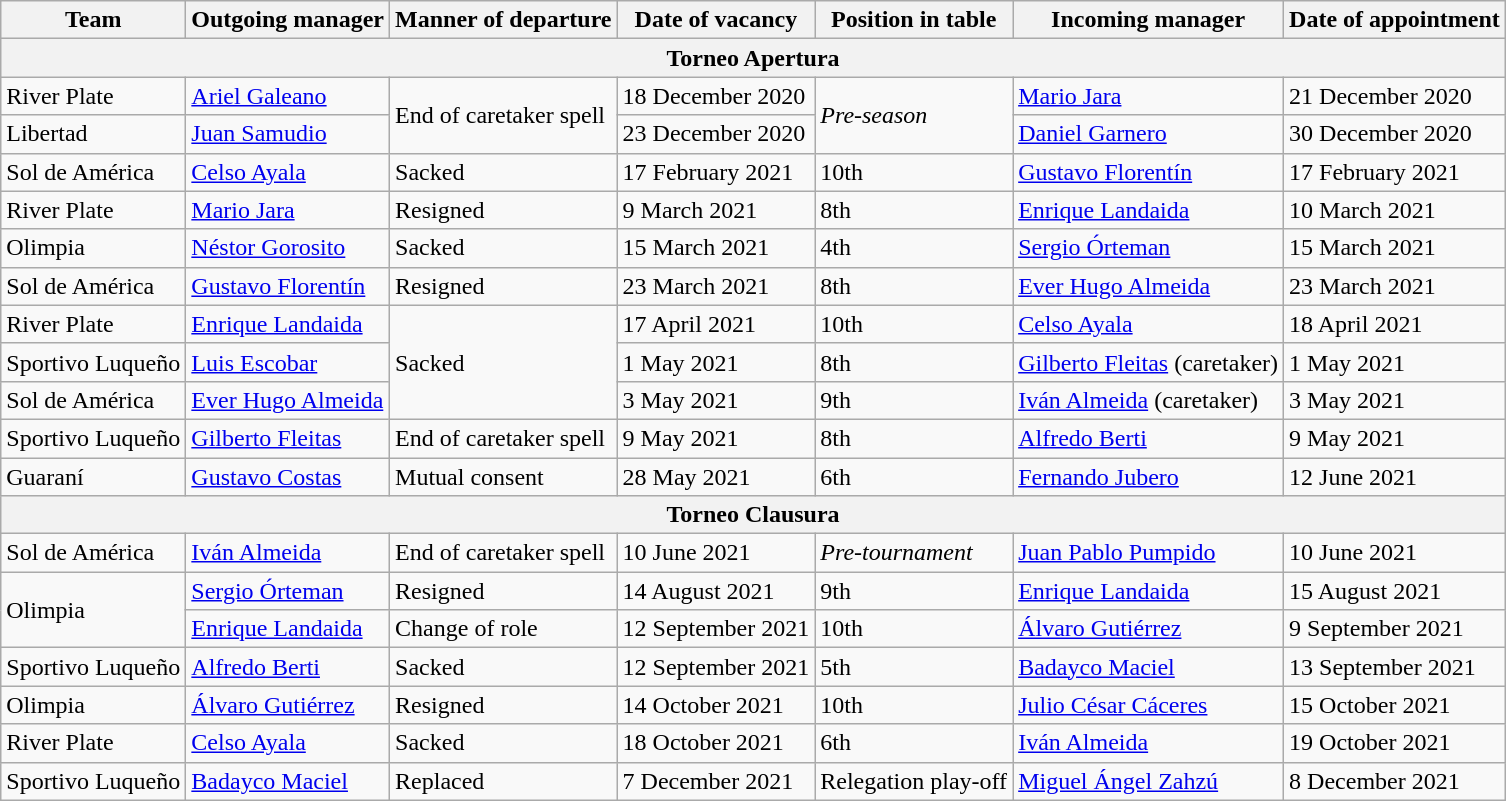<table class="wikitable sortable">
<tr>
<th>Team</th>
<th>Outgoing manager</th>
<th>Manner of departure</th>
<th>Date of vacancy</th>
<th>Position in table</th>
<th>Incoming manager</th>
<th>Date of appointment</th>
</tr>
<tr>
<th colspan=7>Torneo Apertura</th>
</tr>
<tr>
<td>River Plate</td>
<td> <a href='#'>Ariel Galeano</a></td>
<td rowspan=2>End of caretaker spell</td>
<td>18 December 2020</td>
<td rowspan=2><em>Pre-season</em></td>
<td> <a href='#'>Mario Jara</a></td>
<td>21 December 2020</td>
</tr>
<tr>
<td>Libertad</td>
<td> <a href='#'>Juan Samudio</a></td>
<td>23 December 2020</td>
<td> <a href='#'>Daniel Garnero</a></td>
<td>30 December 2020</td>
</tr>
<tr>
<td>Sol de América</td>
<td> <a href='#'>Celso Ayala</a></td>
<td>Sacked</td>
<td>17 February 2021</td>
<td>10th</td>
<td> <a href='#'>Gustavo Florentín</a></td>
<td>17 February 2021</td>
</tr>
<tr>
<td>River Plate</td>
<td> <a href='#'>Mario Jara</a></td>
<td>Resigned</td>
<td>9 March 2021</td>
<td>8th</td>
<td> <a href='#'>Enrique Landaida</a></td>
<td>10 March 2021</td>
</tr>
<tr>
<td>Olimpia</td>
<td> <a href='#'>Néstor Gorosito</a></td>
<td>Sacked</td>
<td>15 March 2021</td>
<td>4th</td>
<td> <a href='#'>Sergio Órteman</a></td>
<td>15 March 2021</td>
</tr>
<tr>
<td>Sol de América</td>
<td> <a href='#'>Gustavo Florentín</a></td>
<td>Resigned</td>
<td>23 March 2021</td>
<td>8th</td>
<td> <a href='#'>Ever Hugo Almeida</a></td>
<td>23 March 2021</td>
</tr>
<tr>
<td>River Plate</td>
<td> <a href='#'>Enrique Landaida</a></td>
<td rowspan=3>Sacked</td>
<td>17 April 2021</td>
<td>10th</td>
<td> <a href='#'>Celso Ayala</a></td>
<td>18 April 2021</td>
</tr>
<tr>
<td>Sportivo Luqueño</td>
<td> <a href='#'>Luis Escobar</a></td>
<td>1 May 2021</td>
<td>8th</td>
<td> <a href='#'>Gilberto Fleitas</a> (caretaker)</td>
<td>1 May 2021</td>
</tr>
<tr>
<td>Sol de América</td>
<td> <a href='#'>Ever Hugo Almeida</a></td>
<td>3 May 2021</td>
<td>9th</td>
<td> <a href='#'>Iván Almeida</a> (caretaker)</td>
<td>3 May 2021</td>
</tr>
<tr>
<td>Sportivo Luqueño</td>
<td> <a href='#'>Gilberto Fleitas</a></td>
<td>End of caretaker spell</td>
<td>9 May 2021</td>
<td>8th</td>
<td> <a href='#'>Alfredo Berti</a></td>
<td>9 May 2021</td>
</tr>
<tr>
<td>Guaraní</td>
<td> <a href='#'>Gustavo Costas</a></td>
<td>Mutual consent</td>
<td>28 May 2021</td>
<td>6th</td>
<td> <a href='#'>Fernando Jubero</a></td>
<td>12 June 2021</td>
</tr>
<tr>
<th colspan=7>Torneo Clausura</th>
</tr>
<tr>
<td>Sol de América</td>
<td> <a href='#'>Iván Almeida</a></td>
<td>End of caretaker spell</td>
<td>10 June 2021</td>
<td><em>Pre-tournament</em></td>
<td> <a href='#'>Juan Pablo Pumpido</a></td>
<td>10 June 2021</td>
</tr>
<tr>
<td rowspan=2>Olimpia</td>
<td> <a href='#'>Sergio Órteman</a></td>
<td>Resigned</td>
<td>14 August 2021</td>
<td>9th</td>
<td> <a href='#'>Enrique Landaida</a></td>
<td>15 August 2021</td>
</tr>
<tr>
<td> <a href='#'>Enrique Landaida</a></td>
<td>Change of role</td>
<td>12 September 2021</td>
<td>10th</td>
<td> <a href='#'>Álvaro Gutiérrez</a></td>
<td>9 September 2021</td>
</tr>
<tr>
<td>Sportivo Luqueño</td>
<td> <a href='#'>Alfredo Berti</a></td>
<td>Sacked</td>
<td>12 September 2021</td>
<td>5th</td>
<td> <a href='#'>Badayco Maciel</a></td>
<td>13 September 2021</td>
</tr>
<tr>
<td>Olimpia</td>
<td> <a href='#'>Álvaro Gutiérrez</a></td>
<td>Resigned</td>
<td>14 October 2021</td>
<td>10th</td>
<td> <a href='#'>Julio César Cáceres</a></td>
<td>15 October 2021</td>
</tr>
<tr>
<td>River Plate</td>
<td> <a href='#'>Celso Ayala</a></td>
<td>Sacked</td>
<td>18 October 2021</td>
<td>6th</td>
<td> <a href='#'>Iván Almeida</a></td>
<td>19 October 2021</td>
</tr>
<tr>
<td>Sportivo Luqueño</td>
<td> <a href='#'>Badayco Maciel</a></td>
<td>Replaced</td>
<td>7 December 2021</td>
<td>Relegation play-off</td>
<td> <a href='#'>Miguel Ángel Zahzú</a></td>
<td>8 December 2021</td>
</tr>
</table>
